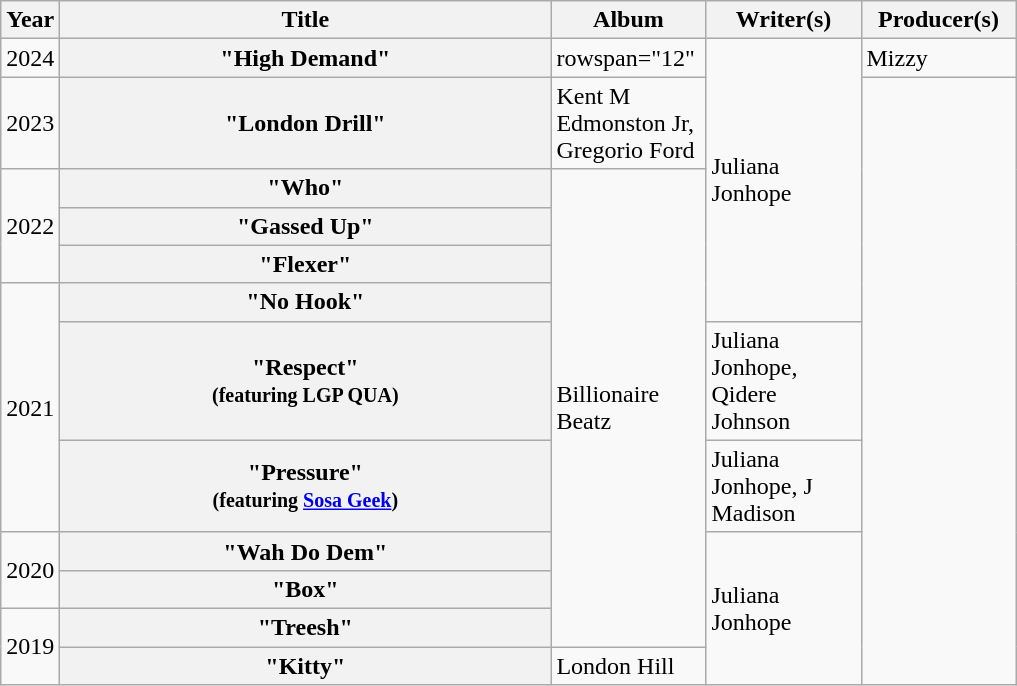<table class="wikitable plainrowheaders" style="text-align:left;">
<tr>
<th scope="col" style="width:2em;">Year</th>
<th scope="col" style="width:20em;">Title</th>
<th scope="col" style="width:6em;">Album</th>
<th scope="col" style="width:6em;">Writer(s)</th>
<th scope="col" style="width:6em;">Producer(s)</th>
</tr>
<tr>
<td>2024</td>
<th scope="row">"High Demand"</th>
<td>rowspan="12" </td>
<td rowspan="6">Juliana Jonhope</td>
<td>Mizzy</td>
</tr>
<tr>
<td>2023</td>
<th scope="row">"London Drill"</th>
<td>Kent M Edmonston Jr, Gregorio Ford</td>
</tr>
<tr>
<td rowspan="3">2022</td>
<th scope="row">"Who"</th>
<td rowspan="9">Billionaire Beatz</td>
</tr>
<tr>
<th scope="row">"Gassed Up"</th>
</tr>
<tr>
<th scope="row">"Flexer"</th>
</tr>
<tr>
<td rowspan="3">2021</td>
<th scope="row">"No Hook"</th>
</tr>
<tr>
<th scope="row">"Respect"<br><small>(featuring LGP QUA)</small></th>
<td>Juliana Jonhope, Qidere Johnson</td>
</tr>
<tr>
<th scope="row">"Pressure"<br><small>(featuring <a href='#'>Sosa Geek</a>)</small></th>
<td>Juliana Jonhope, J Madison</td>
</tr>
<tr>
<td rowspan="2">2020</td>
<th scope="row">"Wah Do Dem"</th>
<td rowspan="4">Juliana Jonhope</td>
</tr>
<tr>
<th scope="row">"Box"</th>
</tr>
<tr>
<td rowspan="2">2019</td>
<th scope="row">"Treesh"</th>
</tr>
<tr>
<th scope="row">"Kitty"</th>
<td>London Hill</td>
</tr>
</table>
